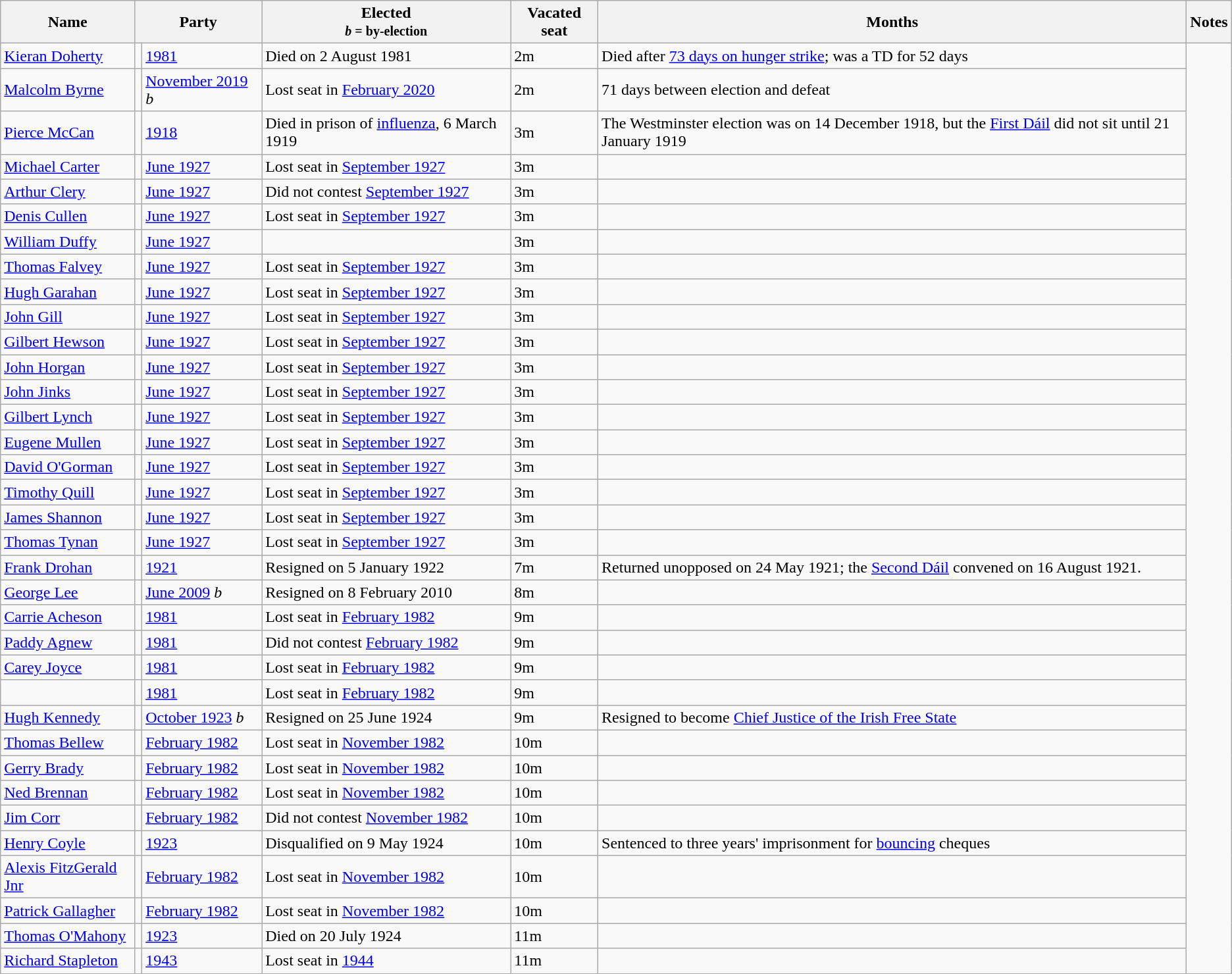<table class="wikitable">
<tr>
<th>Name</th>
<th colspan=2>Party</th>
<th>Elected<br><small><span><em>b</em> = by-election</span></small></th>
<th>Vacated seat</th>
<th>Months</th>
<th>Notes</th>
</tr>
<tr>
<td><a href='#'>Kieran Doherty</a></td>
<td></td>
<td><a href='#'>1981</a></td>
<td>Died on 2 August 1981</td>
<td>2m</td>
<td>Died after <a href='#'>73 days on hunger strike</a>; was a TD for 52 days</td>
</tr>
<tr>
<td><a href='#'>Malcolm Byrne</a></td>
<td></td>
<td><a href='#'>November 2019</a> <em>b</em></td>
<td>Lost seat in <a href='#'>February 2020</a></td>
<td>2m</td>
<td>71 days between election and defeat</td>
</tr>
<tr>
<td><a href='#'>Pierce McCan</a></td>
<td></td>
<td><a href='#'>1918</a></td>
<td>Died in prison of <a href='#'>influenza</a>, 6 March 1919</td>
<td>3m</td>
<td>The Westminster election was on 14 December 1918, but the <a href='#'>First Dáil</a> did not sit until 21 January 1919</td>
</tr>
<tr>
<td><a href='#'>Michael Carter</a></td>
<td></td>
<td><a href='#'>June 1927</a></td>
<td>Lost seat in <a href='#'>September 1927</a></td>
<td>3m</td>
<td></td>
</tr>
<tr>
<td><a href='#'>Arthur Clery</a></td>
<td></td>
<td><a href='#'>June 1927</a></td>
<td>Did not contest <a href='#'>September 1927</a></td>
<td>3m</td>
<td></td>
</tr>
<tr>
<td><a href='#'>Denis Cullen</a></td>
<td></td>
<td><a href='#'>June 1927</a></td>
<td>Lost seat in <a href='#'>September 1927</a></td>
<td>3m</td>
<td></td>
</tr>
<tr>
<td><a href='#'>William Duffy</a></td>
<td></td>
<td><a href='#'>June 1927</a></td>
<td></td>
<td>3m</td>
<td></td>
</tr>
<tr>
<td><a href='#'>Thomas Falvey</a></td>
<td></td>
<td><a href='#'>June 1927</a></td>
<td>Lost seat in <a href='#'>September 1927</a></td>
<td>3m</td>
<td></td>
</tr>
<tr>
<td><a href='#'>Hugh Garahan</a></td>
<td></td>
<td><a href='#'>June 1927</a></td>
<td>Lost seat in <a href='#'>September 1927</a></td>
<td>3m</td>
<td></td>
</tr>
<tr>
<td><a href='#'>John Gill</a></td>
<td></td>
<td><a href='#'>June 1927</a></td>
<td>Lost seat in <a href='#'>September 1927</a></td>
<td>3m</td>
<td></td>
</tr>
<tr>
<td><a href='#'>Gilbert Hewson</a></td>
<td></td>
<td><a href='#'>June 1927</a></td>
<td>Lost seat in <a href='#'>September 1927</a></td>
<td>3m</td>
<td></td>
</tr>
<tr>
<td><a href='#'>John Horgan</a></td>
<td></td>
<td><a href='#'>June 1927</a></td>
<td>Lost seat in <a href='#'>September 1927</a></td>
<td>3m</td>
<td></td>
</tr>
<tr>
<td><a href='#'>John Jinks</a></td>
<td></td>
<td><a href='#'>June 1927</a></td>
<td>Lost seat in <a href='#'>September 1927</a></td>
<td>3m</td>
<td></td>
</tr>
<tr>
<td><a href='#'>Gilbert Lynch</a></td>
<td></td>
<td><a href='#'>June 1927</a></td>
<td>Lost seat in <a href='#'>September 1927</a></td>
<td>3m</td>
<td></td>
</tr>
<tr>
<td><a href='#'>Eugene Mullen</a></td>
<td></td>
<td><a href='#'>June 1927</a></td>
<td>Lost seat in <a href='#'>September 1927</a></td>
<td>3m</td>
<td></td>
</tr>
<tr>
<td><a href='#'>David O'Gorman</a></td>
<td></td>
<td><a href='#'>June 1927</a></td>
<td>Lost seat in <a href='#'>September 1927</a></td>
<td>3m</td>
<td></td>
</tr>
<tr>
<td><a href='#'>Timothy Quill</a></td>
<td></td>
<td><a href='#'>June 1927</a></td>
<td>Lost seat in <a href='#'>September 1927</a></td>
<td>3m</td>
<td></td>
</tr>
<tr>
<td><a href='#'>James Shannon</a></td>
<td></td>
<td><a href='#'>June 1927</a></td>
<td>Lost seat in <a href='#'>September 1927</a></td>
<td>3m</td>
<td></td>
</tr>
<tr>
<td><a href='#'>Thomas Tynan</a></td>
<td></td>
<td><a href='#'>June 1927</a></td>
<td>Lost seat in <a href='#'>September 1927</a></td>
<td>3m</td>
<td></td>
</tr>
<tr>
<td><a href='#'>Frank Drohan</a></td>
<td></td>
<td><a href='#'>1921</a></td>
<td>Resigned on 5 January 1922</td>
<td>7m</td>
<td>Returned unopposed on 24 May 1921; the <a href='#'>Second Dáil</a> convened on 16 August 1921.</td>
</tr>
<tr>
<td><a href='#'>George Lee</a></td>
<td></td>
<td><a href='#'>June 2009</a> <em>b</em></td>
<td>Resigned on 8 February 2010</td>
<td>8m</td>
<td></td>
</tr>
<tr>
<td><a href='#'>Carrie Acheson</a></td>
<td></td>
<td><a href='#'>1981</a></td>
<td>Lost seat in <a href='#'>February 1982</a></td>
<td>9m</td>
<td></td>
</tr>
<tr>
<td><a href='#'>Paddy Agnew</a></td>
<td></td>
<td><a href='#'>1981</a></td>
<td>Did not contest <a href='#'>February 1982</a></td>
<td>9m</td>
<td></td>
</tr>
<tr>
<td><a href='#'>Carey Joyce</a></td>
<td></td>
<td><a href='#'>1981</a></td>
<td>Lost seat in <a href='#'>February 1982</a></td>
<td>9m</td>
<td></td>
</tr>
<tr>
<td></td>
<td></td>
<td><a href='#'>1981</a></td>
<td>Lost seat in <a href='#'>February 1982</a></td>
<td>9m</td>
<td></td>
</tr>
<tr>
<td><a href='#'>Hugh Kennedy</a></td>
<td></td>
<td><a href='#'>October 1923</a> <em>b</em></td>
<td>Resigned on 25 June 1924</td>
<td>9m</td>
<td>Resigned to become <a href='#'>Chief Justice of the Irish Free State</a></td>
</tr>
<tr>
<td><a href='#'>Thomas Bellew</a></td>
<td></td>
<td><a href='#'>February 1982</a></td>
<td>Lost seat in <a href='#'>November 1982</a></td>
<td>10m</td>
<td></td>
</tr>
<tr>
<td><a href='#'>Gerry Brady</a></td>
<td></td>
<td><a href='#'>February 1982</a></td>
<td>Lost seat in <a href='#'>November 1982</a></td>
<td>10m</td>
<td></td>
</tr>
<tr>
<td><a href='#'>Ned Brennan</a></td>
<td></td>
<td><a href='#'>February 1982</a></td>
<td>Lost seat in <a href='#'>November 1982</a></td>
<td>10m</td>
<td></td>
</tr>
<tr>
<td><a href='#'>Jim Corr</a></td>
<td></td>
<td><a href='#'>February 1982</a></td>
<td>Did not contest <a href='#'>November 1982</a></td>
<td>10m</td>
<td></td>
</tr>
<tr>
<td><a href='#'>Henry Coyle</a></td>
<td></td>
<td><a href='#'>1923</a></td>
<td>Disqualified on 9 May 1924</td>
<td>10m</td>
<td>Sentenced to three years' imprisonment for <a href='#'>bouncing</a> cheques</td>
</tr>
<tr>
<td><a href='#'>Alexis FitzGerald Jnr</a></td>
<td></td>
<td><a href='#'>February 1982</a></td>
<td>Lost seat in <a href='#'>November 1982</a></td>
<td>10m</td>
<td></td>
</tr>
<tr>
<td><a href='#'>Patrick Gallagher</a></td>
<td></td>
<td><a href='#'>February 1982</a></td>
<td>Lost seat in <a href='#'>November 1982</a></td>
<td>10m</td>
<td></td>
</tr>
<tr>
<td><a href='#'>Thomas O'Mahony</a></td>
<td></td>
<td><a href='#'>1923</a></td>
<td>Died on 20 July 1924</td>
<td>11m</td>
<td></td>
</tr>
<tr>
<td><a href='#'>Richard Stapleton</a></td>
<td></td>
<td><a href='#'>1943</a></td>
<td>Lost seat in <a href='#'>1944</a></td>
<td>11m</td>
<td></td>
</tr>
</table>
